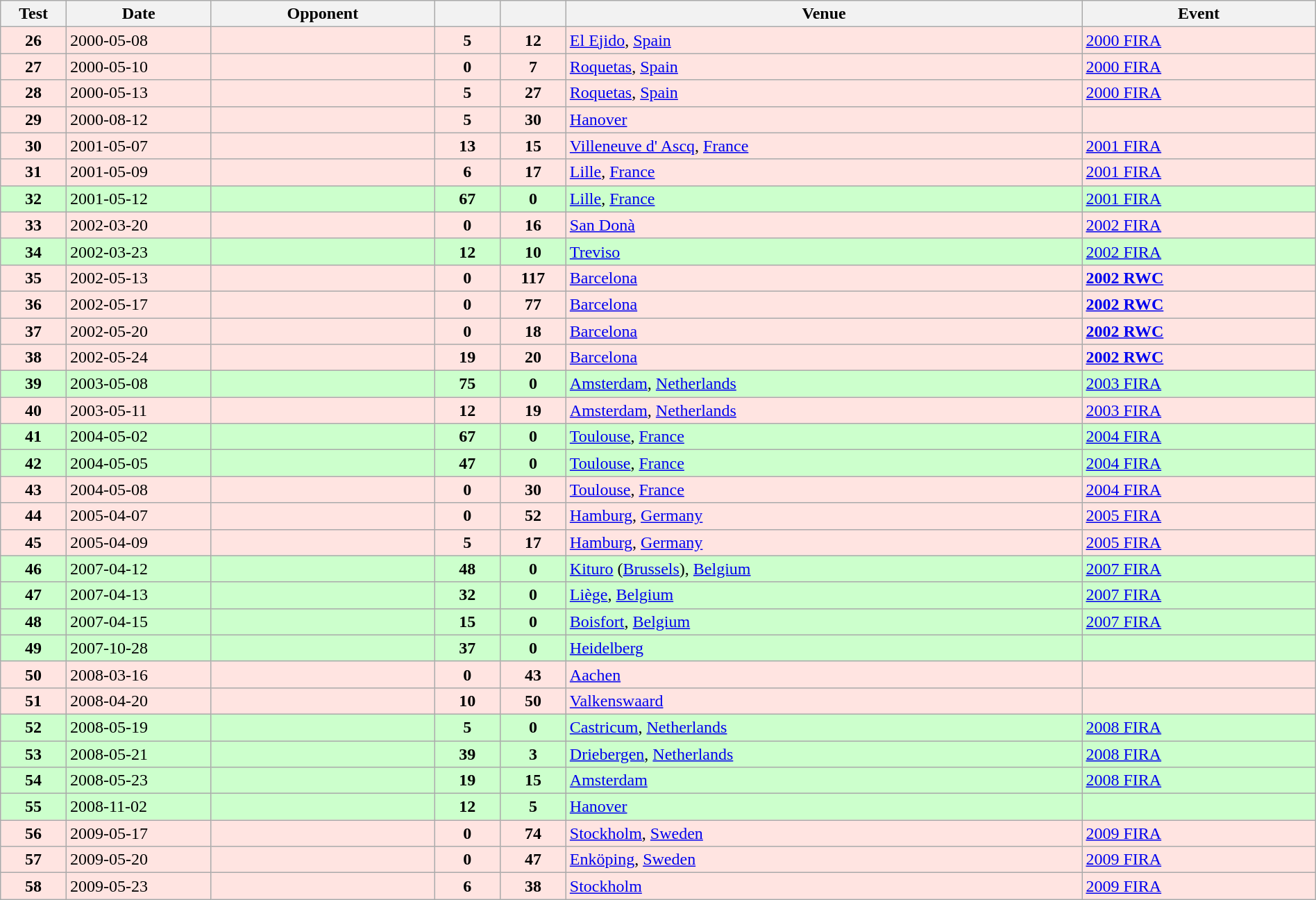<table class="wikitable sortable" style="width:100%">
<tr>
<th style="width:5%">Test</th>
<th style="width:11%">Date</th>
<th style="width:17%">Opponent</th>
<th style="width:5%"></th>
<th style="width:5%"></th>
<th>Venue</th>
<th>Event</th>
</tr>
<tr bgcolor="FFE4E1">
<td align="center"><strong>26</strong></td>
<td>2000-05-08</td>
<td></td>
<td align="center"><strong>5</strong></td>
<td align="center"><strong>12</strong></td>
<td><a href='#'>El Ejido</a>, <a href='#'>Spain</a></td>
<td><a href='#'>2000 FIRA</a></td>
</tr>
<tr bgcolor="FFE4E1">
<td align="center"><strong>27</strong></td>
<td>2000-05-10</td>
<td></td>
<td align="center"><strong>0</strong></td>
<td align="center"><strong>7</strong></td>
<td><a href='#'>Roquetas</a>, <a href='#'>Spain</a></td>
<td><a href='#'>2000 FIRA</a></td>
</tr>
<tr bgcolor="FFE4E1">
<td align="center"><strong>28</strong></td>
<td>2000-05-13</td>
<td></td>
<td align="center"><strong>5</strong></td>
<td align="center"><strong>27</strong></td>
<td><a href='#'>Roquetas</a>, <a href='#'>Spain</a></td>
<td><a href='#'>2000 FIRA</a></td>
</tr>
<tr bgcolor="FFE4E1">
<td align="center"><strong>29</strong></td>
<td>2000-08-12</td>
<td></td>
<td align="center"><strong>5</strong></td>
<td align="center"><strong>30</strong></td>
<td><a href='#'>Hanover</a></td>
<td></td>
</tr>
<tr bgcolor="FFE4E1">
<td align="center"><strong>30</strong></td>
<td>2001-05-07</td>
<td></td>
<td align="center"><strong>13</strong></td>
<td align="center"><strong>15</strong></td>
<td><a href='#'>Villeneuve d' Ascq</a>, <a href='#'>France</a></td>
<td><a href='#'>2001 FIRA</a></td>
</tr>
<tr bgcolor="FFE4E1">
<td align="center"><strong>31</strong></td>
<td>2001-05-09</td>
<td></td>
<td align="center"><strong>6</strong></td>
<td align="center"><strong>17</strong></td>
<td><a href='#'>Lille</a>, <a href='#'>France</a></td>
<td><a href='#'>2001 FIRA</a></td>
</tr>
<tr bgcolor="#ccffcc">
<td align="center"><strong>32</strong></td>
<td>2001-05-12</td>
<td></td>
<td align="center"><strong>67</strong></td>
<td align="center"><strong>0</strong></td>
<td><a href='#'>Lille</a>, <a href='#'>France</a></td>
<td><a href='#'>2001 FIRA</a></td>
</tr>
<tr bgcolor="FFE4E1">
<td align="center"><strong>33</strong></td>
<td>2002-03-20</td>
<td></td>
<td align="center"><strong>0</strong></td>
<td align="center"><strong>16</strong></td>
<td><a href='#'>San Donà</a></td>
<td><a href='#'>2002 FIRA</a></td>
</tr>
<tr bgcolor="#ccffcc">
<td align="center"><strong>34</strong></td>
<td>2002-03-23</td>
<td></td>
<td align="center"><strong>12</strong></td>
<td align="center"><strong>10</strong></td>
<td><a href='#'>Treviso</a></td>
<td><a href='#'>2002 FIRA</a></td>
</tr>
<tr bgcolor="FFE4E1">
<td align="center"><strong>35</strong></td>
<td>2002-05-13</td>
<td></td>
<td align="center"><strong>0</strong></td>
<td align="center"><strong>117</strong></td>
<td><a href='#'>Barcelona</a></td>
<td><a href='#'><strong>2002 RWC</strong></a></td>
</tr>
<tr bgcolor="FFE4E1">
<td align="center"><strong>36</strong></td>
<td>2002-05-17</td>
<td></td>
<td align="center"><strong>0</strong></td>
<td align="center"><strong>77</strong></td>
<td><a href='#'>Barcelona</a></td>
<td><a href='#'><strong>2002 RWC</strong></a></td>
</tr>
<tr bgcolor="FFE4E1">
<td align="center"><strong>37</strong></td>
<td>2002-05-20</td>
<td></td>
<td align="center"><strong>0</strong></td>
<td align="center"><strong>18</strong></td>
<td><a href='#'>Barcelona</a></td>
<td><a href='#'><strong>2002 RWC</strong></a></td>
</tr>
<tr bgcolor="FFE4E1">
<td align="center"><strong>38</strong></td>
<td>2002-05-24</td>
<td></td>
<td align="center"><strong>19</strong></td>
<td align="center"><strong>20</strong></td>
<td><a href='#'>Barcelona</a></td>
<td><a href='#'><strong>2002 RWC</strong></a></td>
</tr>
<tr bgcolor="#ccffcc">
<td align="center"><strong>39</strong></td>
<td>2003-05-08</td>
<td></td>
<td align="center"><strong>75</strong></td>
<td align="center"><strong>0</strong></td>
<td><a href='#'>Amsterdam</a>, <a href='#'>Netherlands</a></td>
<td><a href='#'>2003 FIRA</a></td>
</tr>
<tr bgcolor="FFE4E1">
<td align="center"><strong>40</strong></td>
<td>2003-05-11</td>
<td></td>
<td align="center"><strong>12</strong></td>
<td align="center"><strong>19</strong></td>
<td><a href='#'>Amsterdam</a>, <a href='#'>Netherlands</a></td>
<td><a href='#'>2003 FIRA</a></td>
</tr>
<tr bgcolor="#ccffcc">
<td align="center"><strong>41</strong></td>
<td>2004-05-02</td>
<td></td>
<td align="center"><strong>67</strong></td>
<td align="center"><strong>0</strong></td>
<td><a href='#'>Toulouse</a>, <a href='#'>France</a></td>
<td><a href='#'>2004 FIRA</a></td>
</tr>
<tr bgcolor="#ccffcc">
<td align="center"><strong>42</strong></td>
<td>2004-05-05</td>
<td></td>
<td align="center"><strong>47</strong></td>
<td align="center"><strong>0</strong></td>
<td><a href='#'>Toulouse</a>, <a href='#'>France</a></td>
<td><a href='#'>2004 FIRA</a></td>
</tr>
<tr bgcolor="FFE4E1">
<td align="center"><strong>43</strong></td>
<td>2004-05-08</td>
<td></td>
<td align="center"><strong>0</strong></td>
<td align="center"><strong>30</strong></td>
<td><a href='#'>Toulouse</a>, <a href='#'>France</a></td>
<td><a href='#'>2004 FIRA</a></td>
</tr>
<tr bgcolor="FFE4E1">
<td align="center"><strong>44</strong></td>
<td>2005-04-07</td>
<td></td>
<td align="center"><strong>0</strong></td>
<td align="center"><strong>52</strong></td>
<td><a href='#'>Hamburg</a>, <a href='#'>Germany</a></td>
<td><a href='#'>2005 FIRA</a></td>
</tr>
<tr bgcolor="FFE4E1">
<td align="center"><strong>45</strong></td>
<td>2005-04-09</td>
<td></td>
<td align="center"><strong>5</strong></td>
<td align="center"><strong>17</strong></td>
<td><a href='#'>Hamburg</a>, <a href='#'>Germany</a></td>
<td><a href='#'>2005 FIRA</a></td>
</tr>
<tr bgcolor="#ccffcc">
<td align="center"><strong>46</strong></td>
<td>2007-04-12</td>
<td></td>
<td align="center"><strong>48</strong></td>
<td align="center"><strong>0</strong></td>
<td><a href='#'>Kituro</a> (<a href='#'>Brussels</a>), <a href='#'>Belgium</a></td>
<td><a href='#'>2007 FIRA</a></td>
</tr>
<tr bgcolor="#ccffcc">
<td align="center"><strong>47</strong></td>
<td>2007-04-13</td>
<td></td>
<td align="center"><strong>32</strong></td>
<td align="center"><strong>0</strong></td>
<td><a href='#'>Liège</a>, <a href='#'>Belgium</a></td>
<td><a href='#'>2007 FIRA</a></td>
</tr>
<tr bgcolor="#ccffcc">
<td align="center"><strong>48</strong></td>
<td>2007-04-15</td>
<td></td>
<td align="center"><strong>15</strong></td>
<td align="center"><strong>0</strong></td>
<td><a href='#'>Boisfort</a>, <a href='#'>Belgium</a></td>
<td><a href='#'>2007 FIRA</a></td>
</tr>
<tr bgcolor="#ccffcc">
<td align="center"><strong>49</strong></td>
<td>2007-10-28</td>
<td></td>
<td align="center"><strong>37</strong></td>
<td align="center"><strong>0</strong></td>
<td><a href='#'>Heidelberg</a></td>
<td></td>
</tr>
<tr bgcolor="FFE4E1">
<td align="center"><strong>50</strong></td>
<td>2008-03-16</td>
<td></td>
<td align="center"><strong>0</strong></td>
<td align="center"><strong>43</strong></td>
<td><a href='#'>Aachen</a></td>
<td></td>
</tr>
<tr bgcolor="FFE4E1">
<td align="center"><strong>51</strong></td>
<td>2008-04-20</td>
<td></td>
<td align="center"><strong>10</strong></td>
<td align="center"><strong>50</strong></td>
<td><a href='#'>Valkenswaard</a></td>
<td></td>
</tr>
<tr bgcolor="#ccffcc">
<td align="center"><strong>52</strong></td>
<td>2008-05-19</td>
<td></td>
<td align="center"><strong>5</strong></td>
<td align="center"><strong>0</strong></td>
<td><a href='#'>Castricum</a>, <a href='#'>Netherlands</a></td>
<td><a href='#'>2008 FIRA</a></td>
</tr>
<tr bgcolor="#ccffcc">
<td align="center"><strong>53</strong></td>
<td>2008-05-21</td>
<td></td>
<td align="center"><strong>39</strong></td>
<td align="center"><strong>3</strong></td>
<td><a href='#'>Driebergen</a>, <a href='#'>Netherlands</a></td>
<td><a href='#'>2008 FIRA</a></td>
</tr>
<tr bgcolor="#ccffcc">
<td align="center"><strong>54</strong></td>
<td>2008-05-23</td>
<td></td>
<td align="center"><strong>19</strong></td>
<td align="center"><strong>15</strong></td>
<td><a href='#'>Amsterdam</a></td>
<td><a href='#'>2008 FIRA</a></td>
</tr>
<tr bgcolor="#ccffcc">
<td align="center"><strong>55</strong></td>
<td>2008-11-02</td>
<td></td>
<td align="center"><strong>12</strong></td>
<td align="center"><strong>5</strong></td>
<td><a href='#'>Hanover</a></td>
<td></td>
</tr>
<tr bgcolor="FFE4E1">
<td align="center"><strong>56</strong></td>
<td>2009-05-17</td>
<td></td>
<td align="center"><strong>0</strong></td>
<td align="center"><strong>74</strong></td>
<td><a href='#'>Stockholm</a>, <a href='#'>Sweden</a></td>
<td><a href='#'>2009 FIRA</a></td>
</tr>
<tr bgcolor="FFE4E1">
<td align="center"><strong>57</strong></td>
<td>2009-05-20</td>
<td></td>
<td align="center"><strong>0</strong></td>
<td align="center"><strong>47</strong></td>
<td><a href='#'>Enköping</a>, <a href='#'>Sweden</a></td>
<td><a href='#'>2009 FIRA</a></td>
</tr>
<tr bgcolor="FFE4E1">
<td align="center"><strong>58</strong></td>
<td>2009-05-23</td>
<td></td>
<td align="center"><strong>6</strong></td>
<td align="center"><strong>38</strong></td>
<td><a href='#'>Stockholm</a></td>
<td><a href='#'>2009 FIRA</a></td>
</tr>
</table>
